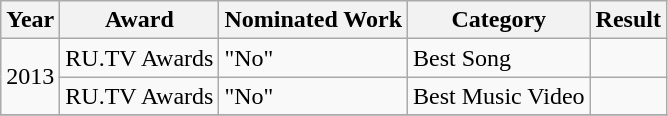<table class="wikitable">
<tr>
<th>Year</th>
<th>Award</th>
<th>Nominated Work</th>
<th>Category</th>
<th>Result</th>
</tr>
<tr>
<td rowspan="2">2013</td>
<td>RU.TV Awards</td>
<td>"No"</td>
<td>Best Song</td>
<td></td>
</tr>
<tr>
<td>RU.TV Awards</td>
<td>"No"</td>
<td>Best Music Video</td>
<td></td>
</tr>
<tr>
</tr>
</table>
